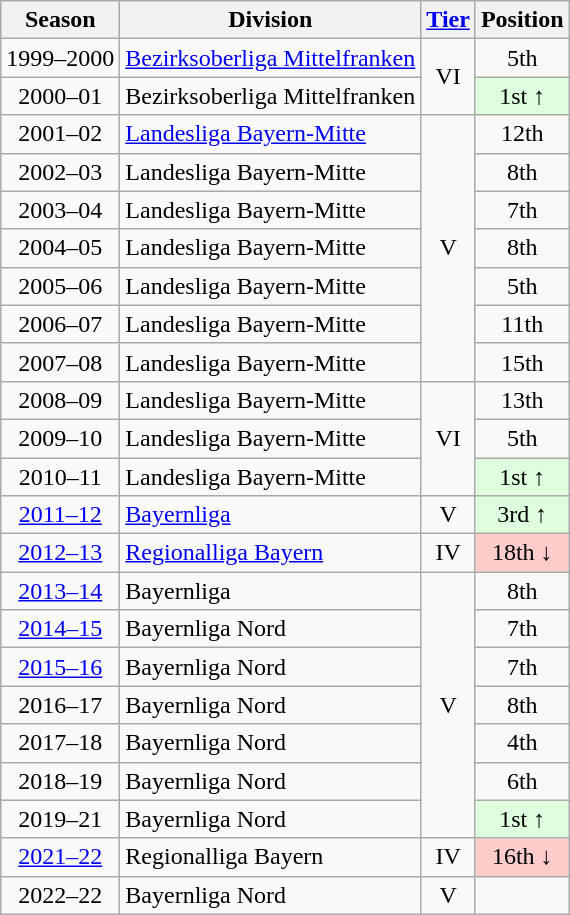<table class="wikitable">
<tr>
<th>Season</th>
<th>Division</th>
<th><a href='#'>Tier</a></th>
<th>Position</th>
</tr>
<tr align="center">
<td>1999–2000</td>
<td align="left"><a href='#'>Bezirksoberliga Mittelfranken</a></td>
<td rowspan=2>VI</td>
<td>5th</td>
</tr>
<tr align="center">
<td>2000–01</td>
<td align="left">Bezirksoberliga Mittelfranken</td>
<td style="background:#ddffdd">1st ↑</td>
</tr>
<tr align="center">
<td>2001–02</td>
<td align="left"><a href='#'>Landesliga Bayern-Mitte</a></td>
<td rowspan=7>V</td>
<td>12th</td>
</tr>
<tr align="center">
<td>2002–03</td>
<td align="left">Landesliga Bayern-Mitte</td>
<td>8th</td>
</tr>
<tr align="center">
<td>2003–04</td>
<td align="left">Landesliga Bayern-Mitte</td>
<td>7th</td>
</tr>
<tr align="center">
<td>2004–05</td>
<td align="left">Landesliga Bayern-Mitte</td>
<td>8th</td>
</tr>
<tr align="center">
<td>2005–06</td>
<td align="left">Landesliga Bayern-Mitte</td>
<td>5th</td>
</tr>
<tr align="center">
<td>2006–07</td>
<td align="left">Landesliga Bayern-Mitte</td>
<td>11th</td>
</tr>
<tr align="center">
<td>2007–08</td>
<td align="left">Landesliga Bayern-Mitte</td>
<td>15th</td>
</tr>
<tr align="center">
<td>2008–09</td>
<td align="left">Landesliga Bayern-Mitte</td>
<td rowspan=3>VI</td>
<td>13th</td>
</tr>
<tr align="center">
<td>2009–10</td>
<td align="left">Landesliga Bayern-Mitte</td>
<td>5th</td>
</tr>
<tr align="center">
<td>2010–11</td>
<td align="left">Landesliga Bayern-Mitte</td>
<td style="background:#ddffdd">1st ↑</td>
</tr>
<tr align="center">
<td><a href='#'>2011–12</a></td>
<td align="left"><a href='#'>Bayernliga</a></td>
<td>V</td>
<td style="background:#ddffdd">3rd ↑</td>
</tr>
<tr align="center">
<td><a href='#'>2012–13</a></td>
<td align="left"><a href='#'>Regionalliga Bayern</a></td>
<td>IV</td>
<td style="background:#ffcccc">18th ↓</td>
</tr>
<tr align="center">
<td><a href='#'>2013–14</a></td>
<td align="left">Bayernliga</td>
<td rowspan=7>V</td>
<td>8th</td>
</tr>
<tr align="center">
<td><a href='#'>2014–15</a></td>
<td align="left">Bayernliga Nord</td>
<td>7th</td>
</tr>
<tr align="center">
<td><a href='#'>2015–16</a></td>
<td align="left">Bayernliga Nord</td>
<td>7th</td>
</tr>
<tr align="center">
<td>2016–17</td>
<td align="left">Bayernliga Nord</td>
<td>8th</td>
</tr>
<tr align="center">
<td>2017–18</td>
<td align="left">Bayernliga Nord</td>
<td>4th</td>
</tr>
<tr align="center">
<td>2018–19</td>
<td align="left">Bayernliga Nord</td>
<td>6th</td>
</tr>
<tr align="center">
<td>2019–21</td>
<td align="left">Bayernliga Nord</td>
<td style="background:#ddffdd">1st ↑</td>
</tr>
<tr align="center">
<td><a href='#'>2021–22</a></td>
<td align="left">Regionalliga Bayern</td>
<td>IV</td>
<td style="background:#ffcccc">16th ↓</td>
</tr>
<tr align="center">
<td>2022–22</td>
<td align="left">Bayernliga Nord</td>
<td>V</td>
<td></td>
</tr>
</table>
